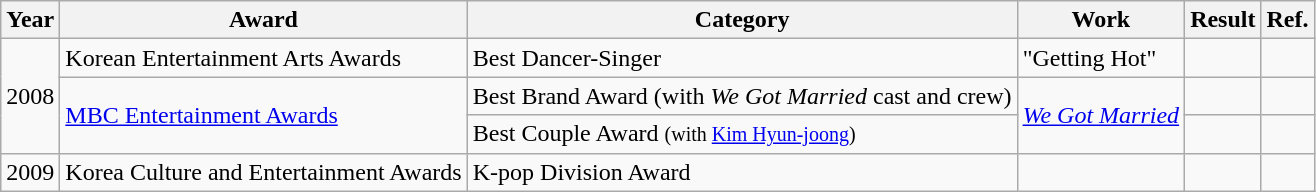<table class="wikitable">
<tr>
<th>Year</th>
<th>Award</th>
<th>Category</th>
<th>Work</th>
<th>Result</th>
<th>Ref.</th>
</tr>
<tr>
<td rowspan="3">2008</td>
<td>Korean Entertainment Arts Awards</td>
<td>Best Dancer-Singer</td>
<td>"Getting Hot"</td>
<td></td>
<td></td>
</tr>
<tr>
<td rowspan="2"><a href='#'>MBC Entertainment Awards</a></td>
<td>Best Brand Award (with <em>We Got Married</em> cast and crew)</td>
<td rowspan="2"><em><a href='#'>We Got Married</a></em></td>
<td></td>
<td></td>
</tr>
<tr>
<td>Best Couple Award <small>(with <a href='#'>Kim Hyun-joong</a>)</small></td>
<td></td>
<td></td>
</tr>
<tr>
<td>2009</td>
<td>Korea Culture and Entertainment Awards</td>
<td>K-pop Division Award</td>
<td></td>
<td></td>
<td></td>
</tr>
</table>
